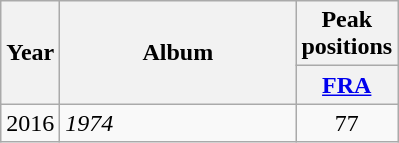<table class="wikitable">
<tr>
<th align="center" rowspan="2" width="10">Year</th>
<th align="center" rowspan="2" width="150">Album</th>
<th align="center" colspan="1" width="20">Peak positions</th>
</tr>
<tr>
<th><a href='#'>FRA</a><br></th>
</tr>
<tr>
<td>2016</td>
<td><em>1974</em></td>
<td style="text-align:center;">77</td>
</tr>
</table>
